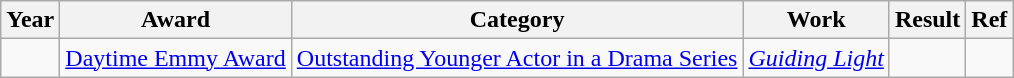<table class="wikitable sortable plainrowheaders">
<tr>
<th scope="col">Year</th>
<th scope="col">Award</th>
<th scope="col">Category</th>
<th scope="col">Work</th>
<th scope="col">Result</th>
<th scope="col">Ref</th>
</tr>
<tr>
<td></td>
<td><a href='#'>Daytime Emmy Award</a></td>
<td><a href='#'>Outstanding Younger Actor in a Drama Series</a></td>
<td><em><a href='#'>Guiding Light</a></em></td>
<td></td>
<td></td>
</tr>
</table>
